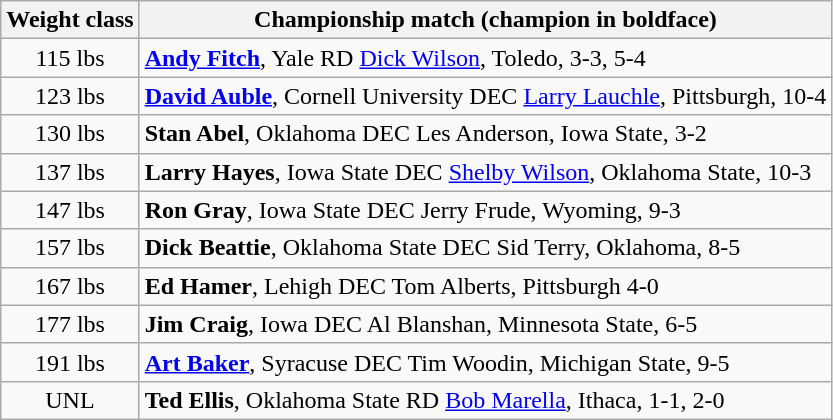<table class="wikitable" style="text-align:center">
<tr>
<th>Weight class</th>
<th>Championship match (champion in boldface)</th>
</tr>
<tr>
<td>115 lbs</td>
<td align="left"><strong><a href='#'>Andy Fitch</a></strong>, Yale RD <a href='#'>Dick Wilson</a>, Toledo, 3-3, 5-4</td>
</tr>
<tr>
<td>123 lbs</td>
<td align="left"><strong><a href='#'>David Auble</a></strong>, Cornell University DEC <a href='#'>Larry Lauchle</a>, Pittsburgh, 10-4</td>
</tr>
<tr>
<td>130 lbs</td>
<td align="left"><strong>Stan Abel</strong>, Oklahoma DEC Les Anderson, Iowa State, 3-2</td>
</tr>
<tr>
<td>137 lbs</td>
<td align="left"><strong>Larry Hayes</strong>, Iowa State DEC <a href='#'>Shelby Wilson</a>, Oklahoma State, 10-3</td>
</tr>
<tr>
<td>147 lbs</td>
<td align="left"><strong>Ron Gray</strong>, Iowa State DEC Jerry Frude, Wyoming, 9-3</td>
</tr>
<tr>
<td>157 lbs</td>
<td align="left"><strong>Dick Beattie</strong>, Oklahoma State DEC Sid Terry, Oklahoma, 8-5</td>
</tr>
<tr>
<td>167 lbs</td>
<td align="left"><strong>Ed Hamer</strong>, Lehigh DEC Tom Alberts, Pittsburgh 4-0</td>
</tr>
<tr>
<td>177 lbs</td>
<td align="left"><strong>Jim Craig</strong>, Iowa DEC Al Blanshan, Minnesota State, 6-5</td>
</tr>
<tr>
<td>191 lbs</td>
<td align="left"><strong><a href='#'>Art Baker</a></strong>, Syracuse DEC Tim Woodin, Michigan State, 9-5</td>
</tr>
<tr>
<td>UNL</td>
<td align="left"><strong>Ted Ellis</strong>, Oklahoma State RD <a href='#'>Bob Marella</a>, Ithaca, 1-1, 2-0</td>
</tr>
</table>
